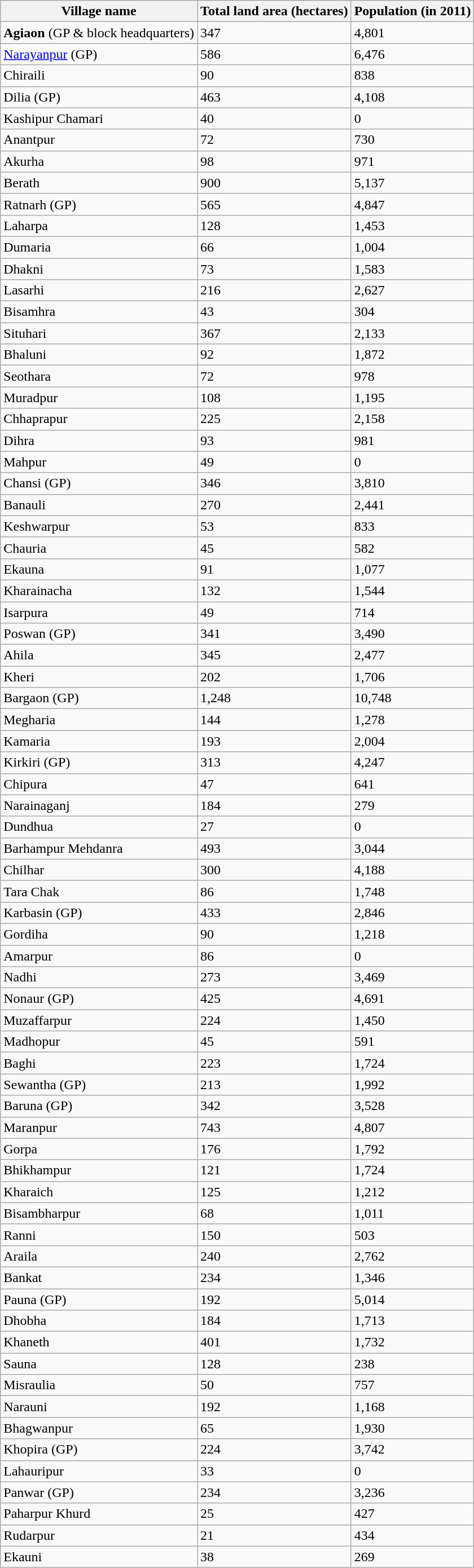<table class="wikitable sortable">
<tr>
<th>Village name</th>
<th>Total land area (hectares)</th>
<th>Population (in 2011)</th>
</tr>
<tr>
<td><strong>Agiaon</strong> (GP & block headquarters)</td>
<td>347</td>
<td>4,801</td>
</tr>
<tr>
<td><a href='#'>Narayanpur</a> (GP)</td>
<td>586</td>
<td>6,476</td>
</tr>
<tr>
<td>Chiraili</td>
<td>90</td>
<td>838</td>
</tr>
<tr>
<td>Dilia (GP)</td>
<td>463</td>
<td>4,108</td>
</tr>
<tr>
<td>Kashipur Chamari</td>
<td>40</td>
<td>0</td>
</tr>
<tr>
<td>Anantpur</td>
<td>72</td>
<td>730</td>
</tr>
<tr>
<td>Akurha</td>
<td>98</td>
<td>971</td>
</tr>
<tr>
<td>Berath</td>
<td>900</td>
<td>5,137</td>
</tr>
<tr>
<td>Ratnarh (GP)</td>
<td>565</td>
<td>4,847</td>
</tr>
<tr>
<td>Laharpa</td>
<td>128</td>
<td>1,453</td>
</tr>
<tr>
<td>Dumaria</td>
<td>66</td>
<td>1,004</td>
</tr>
<tr>
<td>Dhakni</td>
<td>73</td>
<td>1,583</td>
</tr>
<tr>
<td>Lasarhi</td>
<td>216</td>
<td>2,627</td>
</tr>
<tr>
<td>Bisamhra</td>
<td>43</td>
<td>304</td>
</tr>
<tr>
<td>Situhari</td>
<td>367</td>
<td>2,133</td>
</tr>
<tr>
<td>Bhaluni</td>
<td>92</td>
<td>1,872</td>
</tr>
<tr>
<td>Seothara</td>
<td>72</td>
<td>978</td>
</tr>
<tr>
<td>Muradpur</td>
<td>108</td>
<td>1,195</td>
</tr>
<tr>
<td>Chhaprapur</td>
<td>225</td>
<td>2,158</td>
</tr>
<tr>
<td>Dihra</td>
<td>93</td>
<td>981</td>
</tr>
<tr>
<td>Mahpur</td>
<td>49</td>
<td>0</td>
</tr>
<tr>
<td>Chansi (GP)</td>
<td>346</td>
<td>3,810</td>
</tr>
<tr>
<td>Banauli</td>
<td>270</td>
<td>2,441</td>
</tr>
<tr>
<td>Keshwarpur</td>
<td>53</td>
<td>833</td>
</tr>
<tr>
<td>Chauria</td>
<td>45</td>
<td>582</td>
</tr>
<tr>
<td>Ekauna</td>
<td>91</td>
<td>1,077</td>
</tr>
<tr>
<td>Kharainacha</td>
<td>132</td>
<td>1,544</td>
</tr>
<tr>
<td>Isarpura</td>
<td>49</td>
<td>714</td>
</tr>
<tr>
<td>Poswan (GP)</td>
<td>341</td>
<td>3,490</td>
</tr>
<tr>
<td>Ahila</td>
<td>345</td>
<td>2,477</td>
</tr>
<tr>
<td>Kheri</td>
<td>202</td>
<td>1,706</td>
</tr>
<tr>
<td>Bargaon (GP)</td>
<td>1,248</td>
<td>10,748</td>
</tr>
<tr>
<td>Megharia</td>
<td>144</td>
<td>1,278</td>
</tr>
<tr>
<td>Kamaria</td>
<td>193</td>
<td>2,004</td>
</tr>
<tr>
<td>Kirkiri (GP)</td>
<td>313</td>
<td>4,247</td>
</tr>
<tr>
<td>Chipura</td>
<td>47</td>
<td>641</td>
</tr>
<tr>
<td>Narainaganj</td>
<td>184</td>
<td>279</td>
</tr>
<tr>
<td>Dundhua</td>
<td>27</td>
<td>0</td>
</tr>
<tr>
<td>Barhampur Mehdanra</td>
<td>493</td>
<td>3,044</td>
</tr>
<tr>
<td>Chilhar</td>
<td>300</td>
<td>4,188</td>
</tr>
<tr>
<td>Tara Chak</td>
<td>86</td>
<td>1,748</td>
</tr>
<tr>
<td>Karbasin (GP)</td>
<td>433</td>
<td>2,846</td>
</tr>
<tr>
<td>Gordiha</td>
<td>90</td>
<td>1,218</td>
</tr>
<tr>
<td>Amarpur</td>
<td>86</td>
<td>0</td>
</tr>
<tr>
<td>Nadhi</td>
<td>273</td>
<td>3,469</td>
</tr>
<tr>
<td>Nonaur (GP)</td>
<td>425</td>
<td>4,691</td>
</tr>
<tr>
<td>Muzaffarpur</td>
<td>224</td>
<td>1,450</td>
</tr>
<tr>
<td>Madhopur</td>
<td>45</td>
<td>591</td>
</tr>
<tr>
<td>Baghi</td>
<td>223</td>
<td>1,724</td>
</tr>
<tr>
<td>Sewantha (GP)</td>
<td>213</td>
<td>1,992</td>
</tr>
<tr>
<td>Baruna (GP)</td>
<td>342</td>
<td>3,528</td>
</tr>
<tr>
<td>Maranpur</td>
<td>743</td>
<td>4,807</td>
</tr>
<tr>
<td>Gorpa</td>
<td>176</td>
<td>1,792</td>
</tr>
<tr>
<td>Bhikhampur</td>
<td>121</td>
<td>1,724</td>
</tr>
<tr>
<td>Kharaich</td>
<td>125</td>
<td>1,212</td>
</tr>
<tr>
<td>Bisambharpur</td>
<td>68</td>
<td>1,011</td>
</tr>
<tr>
<td>Ranni</td>
<td>150</td>
<td>503</td>
</tr>
<tr>
<td>Araila</td>
<td>240</td>
<td>2,762</td>
</tr>
<tr>
<td>Bankat</td>
<td>234</td>
<td>1,346</td>
</tr>
<tr>
<td>Pauna (GP)</td>
<td>192</td>
<td>5,014</td>
</tr>
<tr>
<td>Dhobha</td>
<td>184</td>
<td>1,713</td>
</tr>
<tr>
<td>Khaneth</td>
<td>401</td>
<td>1,732</td>
</tr>
<tr>
<td>Sauna</td>
<td>128</td>
<td>238</td>
</tr>
<tr>
<td>Misraulia</td>
<td>50</td>
<td>757</td>
</tr>
<tr>
<td>Narauni</td>
<td>192</td>
<td>1,168</td>
</tr>
<tr>
<td>Bhagwanpur</td>
<td>65</td>
<td>1,930</td>
</tr>
<tr>
<td>Khopira (GP)</td>
<td>224</td>
<td>3,742</td>
</tr>
<tr>
<td>Lahauripur</td>
<td>33</td>
<td>0</td>
</tr>
<tr>
<td>Panwar (GP)</td>
<td>234</td>
<td>3,236</td>
</tr>
<tr>
<td>Paharpur Khurd</td>
<td>25</td>
<td>427</td>
</tr>
<tr>
<td>Rudarpur</td>
<td>21</td>
<td>434</td>
</tr>
<tr>
<td>Ekauni</td>
<td>38</td>
<td>269</td>
</tr>
</table>
